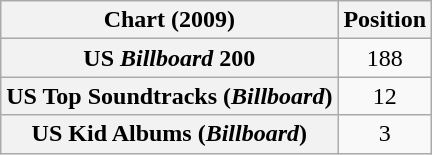<table class="wikitable sortable plainrowheaders" style="text-align:center">
<tr>
<th scope="col">Chart (2009)</th>
<th scope="col">Position</th>
</tr>
<tr>
<th scope="row">US <em>Billboard</em> 200</th>
<td>188</td>
</tr>
<tr>
<th scope="row">US Top Soundtracks (<em>Billboard</em>)</th>
<td>12</td>
</tr>
<tr>
<th scope="row">US Kid Albums (<em>Billboard</em>)</th>
<td>3</td>
</tr>
</table>
